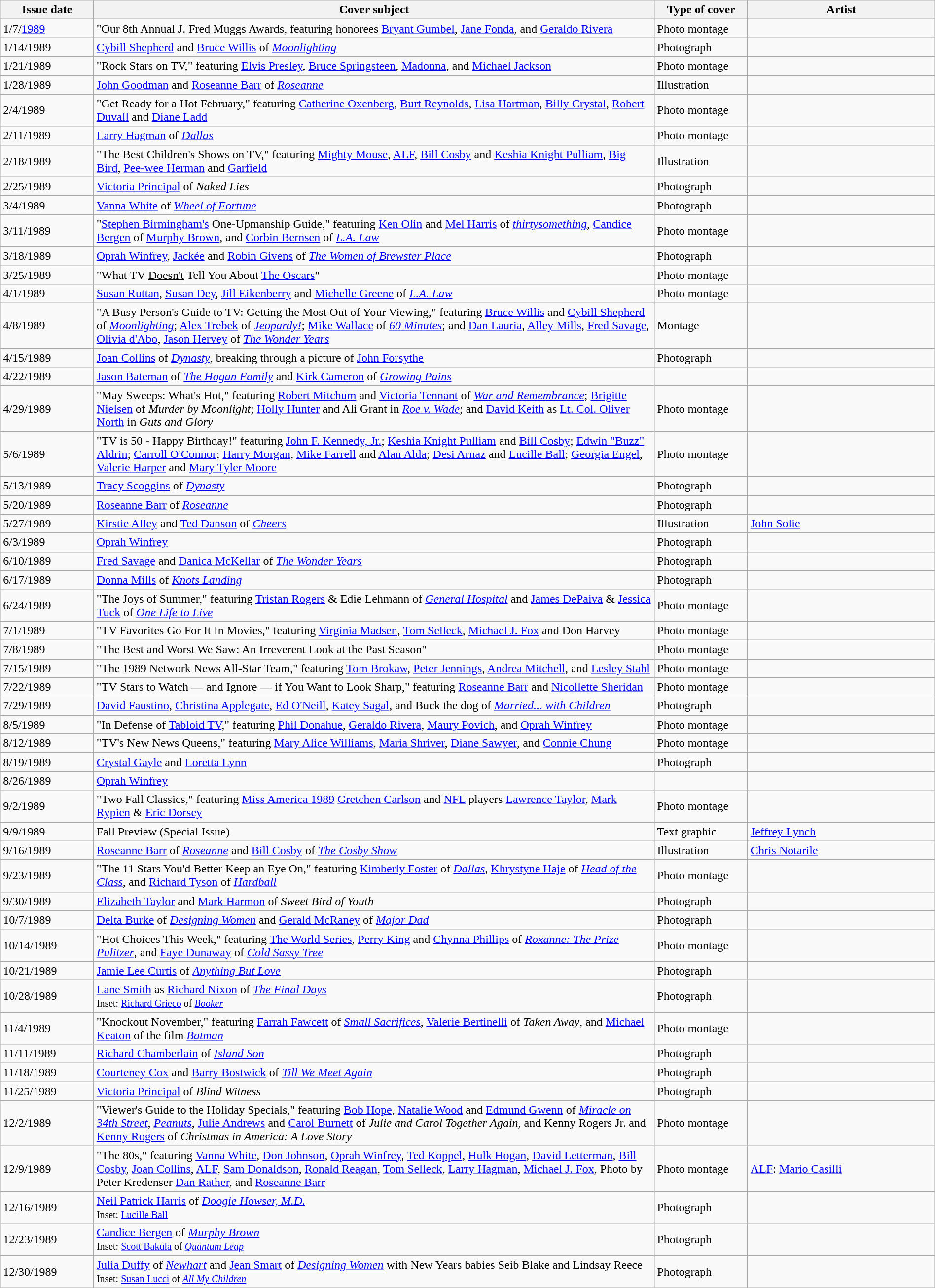<table class="wikitable sortable" width=100% style="font-size:100%;">
<tr>
<th width=10%>Issue date</th>
<th width=60%>Cover subject</th>
<th width=10%>Type of cover</th>
<th width=20%>Artist</th>
</tr>
<tr>
<td>1/7/<a href='#'>1989</a></td>
<td>"Our 8th Annual J. Fred Muggs Awards, featuring honorees <a href='#'>Bryant Gumbel</a>, <a href='#'>Jane Fonda</a>, and <a href='#'>Geraldo Rivera</a></td>
<td>Photo montage</td>
<td></td>
</tr>
<tr>
<td>1/14/1989</td>
<td><a href='#'>Cybill Shepherd</a> and <a href='#'>Bruce Willis</a> of <em><a href='#'>Moonlighting</a></em></td>
<td>Photograph</td>
<td></td>
</tr>
<tr>
<td>1/21/1989</td>
<td>"Rock Stars on TV," featuring <a href='#'>Elvis Presley</a>, <a href='#'>Bruce Springsteen</a>, <a href='#'>Madonna</a>, and <a href='#'>Michael Jackson</a></td>
<td>Photo montage</td>
<td></td>
</tr>
<tr>
<td>1/28/1989</td>
<td><a href='#'>John Goodman</a> and <a href='#'>Roseanne Barr</a> of <em><a href='#'>Roseanne</a></em></td>
<td>Illustration</td>
<td></td>
</tr>
<tr>
<td>2/4/1989</td>
<td>"Get Ready for a Hot February," featuring <a href='#'>Catherine Oxenberg</a>, <a href='#'>Burt Reynolds</a>, <a href='#'>Lisa Hartman</a>, <a href='#'>Billy Crystal</a>, <a href='#'>Robert Duvall</a> and <a href='#'>Diane Ladd</a></td>
<td>Photo montage</td>
<td></td>
</tr>
<tr>
<td>2/11/1989</td>
<td><a href='#'>Larry Hagman</a> of <em><a href='#'>Dallas</a></em></td>
<td>Photo montage</td>
<td></td>
</tr>
<tr>
<td>2/18/1989</td>
<td>"The Best Children's Shows on TV," featuring <a href='#'>Mighty Mouse</a>, <a href='#'>ALF</a>, <a href='#'>Bill Cosby</a> and <a href='#'>Keshia Knight Pulliam</a>, <a href='#'>Big Bird</a>, <a href='#'>Pee-wee Herman</a> and <a href='#'>Garfield</a></td>
<td>Illustration</td>
<td></td>
</tr>
<tr>
<td>2/25/1989</td>
<td><a href='#'>Victoria Principal</a> of <em>Naked Lies</em></td>
<td>Photograph</td>
<td></td>
</tr>
<tr>
<td>3/4/1989</td>
<td><a href='#'>Vanna White</a> of <em><a href='#'>Wheel of Fortune</a></em></td>
<td>Photograph</td>
<td></td>
</tr>
<tr>
<td>3/11/1989</td>
<td>"<a href='#'>Stephen Birmingham's</a> One-Upmanship Guide," featuring <a href='#'>Ken Olin</a> and <a href='#'>Mel Harris</a> of <em><a href='#'>thirtysomething</a></em>, <a href='#'>Candice Bergen</a> of <a href='#'>Murphy Brown</a>, and <a href='#'>Corbin Bernsen</a> of <em><a href='#'>L.A. Law</a></em></td>
<td>Photo montage</td>
<td></td>
</tr>
<tr>
<td>3/18/1989</td>
<td><a href='#'>Oprah Winfrey</a>, <a href='#'>Jackée</a> and <a href='#'>Robin Givens</a> of <em><a href='#'>The Women of Brewster Place</a></em></td>
<td>Photograph</td>
<td></td>
</tr>
<tr>
<td>3/25/1989</td>
<td>"What TV <u>Doesn't</u> Tell You About <a href='#'>The Oscars</a>"</td>
<td>Photo montage</td>
<td></td>
</tr>
<tr>
<td>4/1/1989</td>
<td><a href='#'>Susan Ruttan</a>, <a href='#'>Susan Dey</a>, <a href='#'>Jill Eikenberry</a> and <a href='#'>Michelle Greene</a> of <em><a href='#'>L.A. Law</a></em></td>
<td>Photo montage</td>
<td></td>
</tr>
<tr>
<td>4/8/1989</td>
<td>"A Busy Person's Guide to TV: Getting the Most Out of Your Viewing," featuring <a href='#'>Bruce Willis</a> and <a href='#'>Cybill Shepherd</a> of <em><a href='#'>Moonlighting</a></em>; <a href='#'>Alex Trebek</a> of <em><a href='#'>Jeopardy!</a></em>; <a href='#'>Mike Wallace</a> of <em><a href='#'>60 Minutes</a></em>; and <a href='#'>Dan Lauria</a>, <a href='#'>Alley Mills</a>, <a href='#'>Fred Savage</a>, <a href='#'>Olivia d'Abo</a>, <a href='#'>Jason Hervey</a> of <em><a href='#'>The Wonder Years</a></em></td>
<td>Montage</td>
<td></td>
</tr>
<tr>
<td>4/15/1989</td>
<td><a href='#'>Joan Collins</a> of <em><a href='#'>Dynasty</a></em>, breaking through a picture of <a href='#'>John Forsythe</a></td>
<td>Photograph</td>
<td></td>
</tr>
<tr>
<td>4/22/1989</td>
<td><a href='#'>Jason Bateman</a> of <em><a href='#'>The Hogan Family</a></em> and <a href='#'>Kirk Cameron</a> of <em><a href='#'>Growing Pains</a></em></td>
<td></td>
<td></td>
</tr>
<tr>
<td>4/29/1989</td>
<td>"May Sweeps: What's Hot," featuring <a href='#'>Robert Mitchum</a> and <a href='#'>Victoria Tennant</a> of <em><a href='#'>War and Remembrance</a></em>; <a href='#'>Brigitte Nielsen</a> of <em>Murder by Moonlight</em>; <a href='#'>Holly Hunter</a> and Ali Grant in <em><a href='#'>Roe v. Wade</a></em>; and <a href='#'>David Keith</a> as <a href='#'>Lt. Col. Oliver North</a> in <em>Guts and Glory</em></td>
<td>Photo montage</td>
<td></td>
</tr>
<tr>
<td>5/6/1989</td>
<td>"TV is 50 - Happy Birthday!" featuring <a href='#'>John F. Kennedy, Jr.</a>; <a href='#'>Keshia Knight Pulliam</a> and <a href='#'>Bill Cosby</a>; <a href='#'>Edwin "Buzz" Aldrin</a>; <a href='#'>Carroll O'Connor</a>; <a href='#'>Harry Morgan</a>, <a href='#'>Mike Farrell</a> and <a href='#'>Alan Alda</a>; <a href='#'>Desi Arnaz</a> and <a href='#'>Lucille Ball</a>; <a href='#'>Georgia Engel</a>, <a href='#'>Valerie Harper</a> and <a href='#'>Mary Tyler Moore</a></td>
<td>Photo montage</td>
<td></td>
</tr>
<tr>
<td>5/13/1989</td>
<td><a href='#'>Tracy Scoggins</a> of <em><a href='#'>Dynasty</a></em></td>
<td>Photograph</td>
<td></td>
</tr>
<tr>
<td>5/20/1989</td>
<td><a href='#'>Roseanne Barr</a> of <em><a href='#'>Roseanne</a></em></td>
<td>Photograph</td>
<td></td>
</tr>
<tr>
<td>5/27/1989</td>
<td><a href='#'>Kirstie Alley</a> and <a href='#'>Ted Danson</a> of <em><a href='#'>Cheers</a></em></td>
<td>Illustration</td>
<td><a href='#'>John Solie</a></td>
</tr>
<tr>
<td>6/3/1989</td>
<td><a href='#'>Oprah Winfrey</a></td>
<td>Photograph</td>
<td></td>
</tr>
<tr>
<td>6/10/1989</td>
<td><a href='#'>Fred Savage</a> and <a href='#'>Danica McKellar</a> of <em><a href='#'>The Wonder Years</a></em></td>
<td>Photograph</td>
<td></td>
</tr>
<tr>
<td>6/17/1989</td>
<td><a href='#'>Donna Mills</a> of <em><a href='#'>Knots Landing</a></em></td>
<td>Photograph</td>
<td></td>
</tr>
<tr>
<td>6/24/1989</td>
<td>"The Joys of Summer," featuring <a href='#'>Tristan Rogers</a> & Edie Lehmann of <em><a href='#'>General Hospital</a></em> and <a href='#'>James DePaiva</a> & <a href='#'>Jessica Tuck</a> of <em><a href='#'>One Life to Live</a></em></td>
<td>Photo montage</td>
<td></td>
</tr>
<tr>
<td>7/1/1989</td>
<td>"TV Favorites Go For It In Movies," featuring <a href='#'>Virginia Madsen</a>, <a href='#'>Tom Selleck</a>, <a href='#'>Michael J. Fox</a> and Don Harvey</td>
<td>Photo montage</td>
<td></td>
</tr>
<tr>
<td>7/8/1989</td>
<td>"The Best and Worst We Saw: An Irreverent Look at the Past Season"</td>
<td>Photo montage</td>
<td></td>
</tr>
<tr>
<td>7/15/1989</td>
<td>"The 1989 Network News All-Star Team," featuring <a href='#'>Tom Brokaw</a>, <a href='#'>Peter Jennings</a>, <a href='#'>Andrea Mitchell</a>, and <a href='#'>Lesley Stahl</a></td>
<td>Photo montage</td>
<td></td>
</tr>
<tr>
<td>7/22/1989</td>
<td>"TV Stars to Watch — and Ignore — if You Want to Look Sharp," featuring <a href='#'>Roseanne Barr</a> and <a href='#'>Nicollette Sheridan</a></td>
<td>Photo montage</td>
<td></td>
</tr>
<tr>
<td>7/29/1989</td>
<td><a href='#'>David Faustino</a>, <a href='#'>Christina Applegate</a>, <a href='#'>Ed O'Neill</a>, <a href='#'>Katey Sagal</a>, and Buck the dog of <em><a href='#'>Married... with Children</a></em></td>
<td>Photograph</td>
<td></td>
</tr>
<tr>
<td>8/5/1989</td>
<td>"In Defense of <a href='#'>Tabloid TV</a>," featuring <a href='#'>Phil Donahue</a>, <a href='#'>Geraldo Rivera</a>, <a href='#'>Maury Povich</a>, and <a href='#'>Oprah Winfrey</a></td>
<td>Photo montage</td>
<td></td>
</tr>
<tr>
<td>8/12/1989</td>
<td>"TV's New News Queens," featuring <a href='#'>Mary Alice Williams</a>, <a href='#'>Maria Shriver</a>, <a href='#'>Diane Sawyer</a>, and <a href='#'>Connie Chung</a></td>
<td>Photo montage</td>
<td></td>
</tr>
<tr>
<td>8/19/1989</td>
<td><a href='#'>Crystal Gayle</a> and <a href='#'>Loretta Lynn</a></td>
<td>Photograph</td>
<td></td>
</tr>
<tr>
<td>8/26/1989</td>
<td><a href='#'>Oprah Winfrey</a></td>
<td></td>
<td></td>
</tr>
<tr>
<td>9/2/1989</td>
<td>"Two Fall Classics," featuring <a href='#'>Miss America 1989</a> <a href='#'>Gretchen Carlson</a> and <a href='#'>NFL</a> players <a href='#'>Lawrence Taylor</a>, <a href='#'>Mark Rypien</a> & <a href='#'>Eric Dorsey</a></td>
<td>Photo montage</td>
<td></td>
</tr>
<tr>
<td>9/9/1989</td>
<td>Fall Preview (Special Issue)</td>
<td>Text graphic</td>
<td><a href='#'>Jeffrey Lynch</a></td>
</tr>
<tr>
<td>9/16/1989</td>
<td><a href='#'>Roseanne Barr</a> of <em><a href='#'>Roseanne</a></em> and <a href='#'>Bill Cosby</a> of <em><a href='#'>The Cosby Show</a></em></td>
<td>Illustration</td>
<td><a href='#'>Chris Notarile</a></td>
</tr>
<tr>
<td>9/23/1989</td>
<td>"The 11 Stars You'd Better Keep an Eye On," featuring <a href='#'>Kimberly Foster</a> of <em><a href='#'>Dallas</a></em>, <a href='#'>Khrystyne Haje</a> of <em><a href='#'>Head of the Class</a></em>, and <a href='#'>Richard Tyson</a> of <em><a href='#'>Hardball</a></em></td>
<td>Photo montage</td>
<td></td>
</tr>
<tr>
<td>9/30/1989</td>
<td><a href='#'>Elizabeth Taylor</a> and <a href='#'>Mark Harmon</a> of <em>Sweet Bird of Youth</em></td>
<td>Photograph</td>
<td></td>
</tr>
<tr>
<td>10/7/1989</td>
<td><a href='#'>Delta Burke</a> of <em><a href='#'>Designing Women</a></em> and <a href='#'>Gerald McRaney</a> of <em><a href='#'>Major Dad</a></em></td>
<td>Photograph</td>
<td></td>
</tr>
<tr>
<td>10/14/1989</td>
<td>"Hot Choices This Week," featuring <a href='#'>The World Series</a>, <a href='#'>Perry King</a> and <a href='#'>Chynna Phillips</a> of <em><a href='#'>Roxanne: The Prize Pulitzer</a></em>, and <a href='#'>Faye Dunaway</a> of <em><a href='#'>Cold Sassy Tree</a></em></td>
<td>Photo montage</td>
<td></td>
</tr>
<tr>
<td>10/21/1989</td>
<td><a href='#'>Jamie Lee Curtis</a> of <em><a href='#'>Anything But Love</a></em></td>
<td>Photograph</td>
<td></td>
</tr>
<tr>
<td>10/28/1989</td>
<td><a href='#'>Lane Smith</a> as <a href='#'>Richard Nixon</a> of <em><a href='#'>The Final Days</a></em><br><small>Inset: <a href='#'>Richard Grieco</a> of <em><a href='#'>Booker</a></em></small></td>
<td>Photograph</td>
<td></td>
</tr>
<tr>
<td>11/4/1989</td>
<td>"Knockout November," featuring <a href='#'>Farrah Fawcett</a> of <em><a href='#'>Small Sacrifices</a></em>, <a href='#'>Valerie Bertinelli</a> of <em>Taken Away</em>, and <a href='#'>Michael Keaton</a> of the film <em><a href='#'>Batman</a></em></td>
<td>Photo montage</td>
<td></td>
</tr>
<tr>
<td>11/11/1989</td>
<td><a href='#'>Richard Chamberlain</a> of <em><a href='#'>Island Son</a></em></td>
<td>Photograph</td>
<td></td>
</tr>
<tr>
<td>11/18/1989</td>
<td><a href='#'>Courteney Cox</a> and <a href='#'>Barry Bostwick</a> of <em><a href='#'>Till We Meet Again</a></em></td>
<td>Photograph</td>
<td></td>
</tr>
<tr>
<td>11/25/1989</td>
<td><a href='#'>Victoria Principal</a> of <em>Blind Witness</em></td>
<td>Photograph</td>
<td></td>
</tr>
<tr>
<td>12/2/1989</td>
<td>"Viewer's Guide to the Holiday Specials," featuring <a href='#'>Bob Hope</a>, <a href='#'>Natalie Wood</a> and <a href='#'>Edmund Gwenn</a> of <em><a href='#'>Miracle on 34th Street</a></em>, <em><a href='#'>Peanuts</a></em>, <a href='#'>Julie Andrews</a> and <a href='#'>Carol Burnett</a> of <em>Julie and Carol Together Again</em>, and Kenny Rogers Jr. and <a href='#'>Kenny Rogers</a> of <em>Christmas in America: A Love Story</em></td>
<td>Photo montage</td>
<td></td>
</tr>
<tr>
<td>12/9/1989</td>
<td>"The 80s," featuring <a href='#'>Vanna White</a>, <a href='#'>Don Johnson</a>, <a href='#'>Oprah Winfrey</a>, <a href='#'>Ted Koppel</a>, <a href='#'>Hulk Hogan</a>, <a href='#'>David Letterman</a>, <a href='#'>Bill Cosby</a>, <a href='#'>Joan Collins</a>, <a href='#'>ALF</a>, <a href='#'>Sam Donaldson</a>, <a href='#'>Ronald Reagan</a>, <a href='#'>Tom Selleck</a>, <a href='#'>Larry Hagman</a>, <a href='#'>Michael J. Fox</a>, Photo by Peter Kredenser <a href='#'>Dan Rather</a>, and <a href='#'>Roseanne Barr</a></td>
<td>Photo montage</td>
<td><a href='#'>ALF</a>: <a href='#'>Mario Casilli</a></td>
</tr>
<tr>
<td>12/16/1989</td>
<td><a href='#'>Neil Patrick Harris</a> of <em><a href='#'>Doogie Howser, M.D.</a></em><br><small>Inset: <a href='#'>Lucille Ball</a></small></td>
<td>Photograph</td>
<td></td>
</tr>
<tr>
<td>12/23/1989</td>
<td><a href='#'>Candice Bergen</a> of <em><a href='#'>Murphy Brown</a></em><br><small>Inset: <a href='#'>Scott Bakula</a> of <em><a href='#'>Quantum Leap</a></em></small></td>
<td>Photograph</td>
<td></td>
</tr>
<tr>
<td>12/30/1989</td>
<td><a href='#'>Julia Duffy</a> of <em><a href='#'>Newhart</a></em> and <a href='#'>Jean Smart</a> of <em><a href='#'>Designing Women</a></em> with New Years babies Seib Blake and Lindsay Reece<br><small>Inset: <a href='#'>Susan Lucci</a> of <em><a href='#'>All My Children</a></em></small></td>
<td>Photograph</td>
<td></td>
</tr>
</table>
